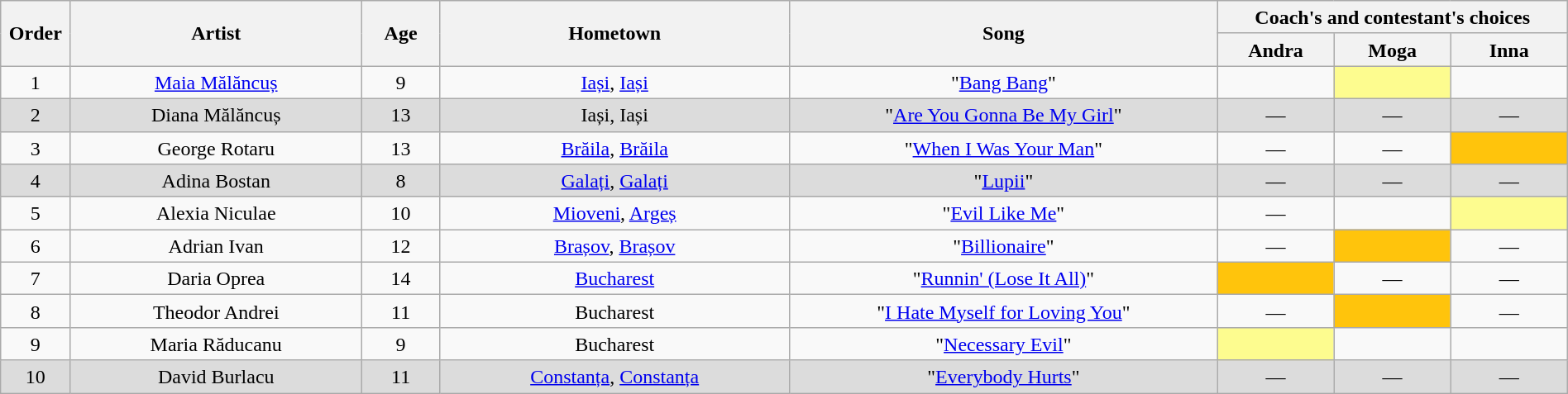<table class="wikitable" style="text-align:center; line-height:19px; width:100%;">
<tr>
<th scope="col" rowspan="2" style="width:02%;">Order</th>
<th scope="col" rowspan="2" style="width:15%;">Artist</th>
<th scope="col" rowspan="2" style="width:04%;">Age</th>
<th scope="col" rowspan="2" style="width:18%;">Hometown</th>
<th scope="col" rowspan="2" style="width:22%;">Song</th>
<th scope="col" colspan="3" style="width:18%;">Coach's and contestant's choices</th>
</tr>
<tr>
<th style="width:06%;">Andra</th>
<th style="width:06%;">Moga</th>
<th style="width:06%;">Inna</th>
</tr>
<tr>
<td>1</td>
<td><a href='#'>Maia Mălăncuș</a></td>
<td>9</td>
<td><a href='#'>Iași</a>, <a href='#'>Iași</a></td>
<td>"<a href='#'>Bang Bang</a>"</td>
<td><strong></strong></td>
<td bgcolor="#fdfc8f"><strong></strong></td>
<td><strong></strong></td>
</tr>
<tr bgcolor="#dcdcdc">
<td>2</td>
<td>Diana Mălăncuș</td>
<td>13</td>
<td>Iași, Iași</td>
<td>"<a href='#'>Are You Gonna Be My Girl</a>"</td>
<td>—</td>
<td>—</td>
<td>—</td>
</tr>
<tr>
<td>3</td>
<td>George Rotaru</td>
<td>13</td>
<td><a href='#'>Brăila</a>, <a href='#'>Brăila</a></td>
<td>"<a href='#'>When I Was Your Man</a>"</td>
<td>—</td>
<td>—</td>
<td bgcolor="#ffc40c"><strong></strong></td>
</tr>
<tr bgcolor="#dcdcdc">
<td>4</td>
<td>Adina Bostan</td>
<td>8</td>
<td><a href='#'>Galați</a>, <a href='#'>Galați</a></td>
<td>"<a href='#'>Lupii</a>"</td>
<td>—</td>
<td>—</td>
<td>—</td>
</tr>
<tr>
<td>5</td>
<td>Alexia Niculae</td>
<td>10</td>
<td><a href='#'>Mioveni</a>, <a href='#'>Argeș</a></td>
<td>"<a href='#'>Evil Like Me</a>"</td>
<td>—</td>
<td><strong></strong></td>
<td bgcolor="#fdfc8f"><strong></strong></td>
</tr>
<tr>
<td>6</td>
<td>Adrian Ivan</td>
<td>12</td>
<td><a href='#'>Brașov</a>, <a href='#'>Brașov</a></td>
<td>"<a href='#'>Billionaire</a>"</td>
<td>—</td>
<td bgcolor="#ffc40c"><strong></strong></td>
<td>—</td>
</tr>
<tr>
<td>7</td>
<td>Daria Oprea</td>
<td>14</td>
<td><a href='#'>Bucharest</a></td>
<td>"<a href='#'>Runnin' (Lose It All)</a>"</td>
<td bgcolor="#ffc40c"><strong></strong></td>
<td>—</td>
<td>—</td>
</tr>
<tr>
<td>8</td>
<td>Theodor Andrei</td>
<td>11</td>
<td>Bucharest</td>
<td>"<a href='#'>I Hate Myself for Loving You</a>"</td>
<td>—</td>
<td bgcolor="#ffc40c"><strong></strong></td>
<td>—</td>
</tr>
<tr>
<td>9</td>
<td>Maria Răducanu</td>
<td>9</td>
<td>Bucharest</td>
<td>"<a href='#'>Necessary Evil</a>"</td>
<td bgcolor="#fdfc8f"><strong></strong></td>
<td><strong></strong></td>
<td><strong></strong></td>
</tr>
<tr bgcolor="#dcdcdc">
<td>10</td>
<td>David Burlacu</td>
<td>11</td>
<td><a href='#'>Constanța</a>, <a href='#'>Constanța</a></td>
<td>"<a href='#'>Everybody Hurts</a>"</td>
<td>—</td>
<td>—</td>
<td>—</td>
</tr>
</table>
